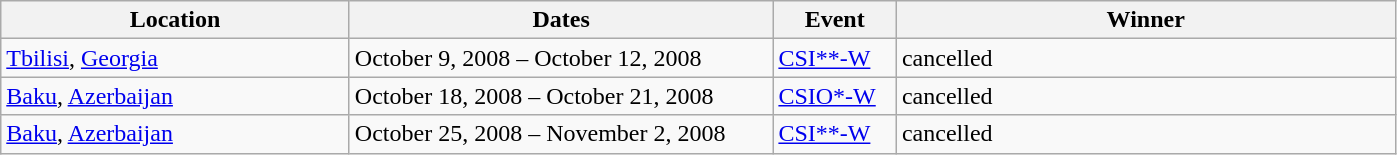<table class="wikitable">
<tr>
<th width=225>Location</th>
<th width=275>Dates</th>
<th width=75>Event</th>
<th width=325>Winner</th>
</tr>
<tr>
<td> <a href='#'>Tbilisi</a>, <a href='#'>Georgia</a></td>
<td>October 9, 2008 – October 12, 2008</td>
<td><a href='#'>CSI**-W</a></td>
<td>cancelled</td>
</tr>
<tr>
<td> <a href='#'>Baku</a>, <a href='#'>Azerbaijan</a></td>
<td>October 18, 2008 – October 21, 2008</td>
<td><a href='#'>CSIO*-W</a></td>
<td>cancelled</td>
</tr>
<tr>
<td> <a href='#'>Baku</a>, <a href='#'>Azerbaijan</a></td>
<td>October 25, 2008 – November 2, 2008</td>
<td><a href='#'>CSI**-W</a></td>
<td>cancelled</td>
</tr>
</table>
